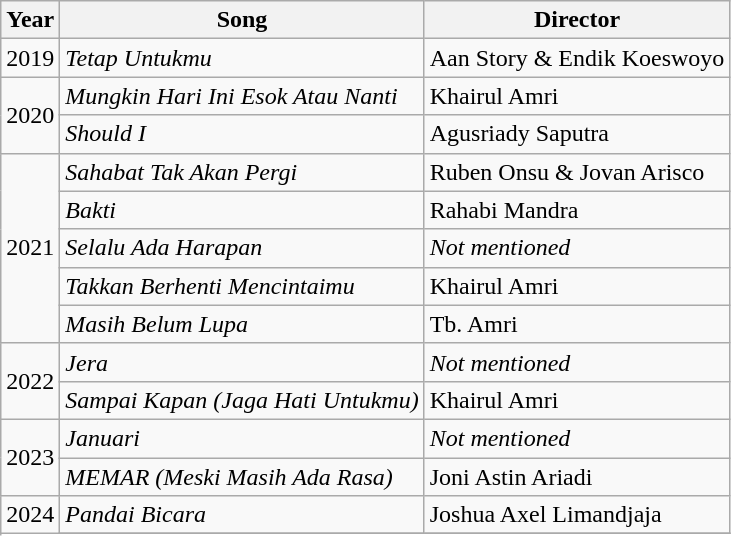<table class="wikitable">
<tr>
<th>Year</th>
<th>Song</th>
<th>Director</th>
</tr>
<tr>
<td>2019</td>
<td><em>Tetap Untukmu</em></td>
<td>Aan Story & Endik Koeswoyo</td>
</tr>
<tr>
<td rowspan="2">2020</td>
<td><em>Mungkin Hari Ini Esok Atau Nanti</em></td>
<td>Khairul Amri</td>
</tr>
<tr>
<td><em>Should I</em></td>
<td>Agusriady Saputra</td>
</tr>
<tr>
<td rowspan="5">2021</td>
<td><em>Sahabat Tak Akan Pergi</em></td>
<td>Ruben Onsu & Jovan Arisco</td>
</tr>
<tr>
<td><em>Bakti</em></td>
<td>Rahabi Mandra</td>
</tr>
<tr>
<td><em>Selalu Ada Harapan</em></td>
<td><em>Not mentioned</em></td>
</tr>
<tr>
<td><em>Takkan Berhenti Mencintaimu</em></td>
<td>Khairul Amri</td>
</tr>
<tr>
<td><em>Masih Belum Lupa</em></td>
<td>Tb. Amri</td>
</tr>
<tr>
<td rowspan="2">2022</td>
<td><em>Jera</em></td>
<td><em>Not mentioned</em></td>
</tr>
<tr>
<td><em>Sampai Kapan (Jaga Hati Untukmu)</em></td>
<td>Khairul Amri</td>
</tr>
<tr>
<td rowspan="2">2023</td>
<td><em>Januari</em></td>
<td><em>Not mentioned</em></td>
</tr>
<tr>
<td><em>MEMAR (Meski Masih Ada Rasa)</em></td>
<td>Joni Astin Ariadi</td>
</tr>
<tr>
<td rowspan="2">2024</td>
<td><em>Pandai Bicara</em></td>
<td>Joshua Axel Limandjaja</td>
</tr>
<tr>
</tr>
</table>
